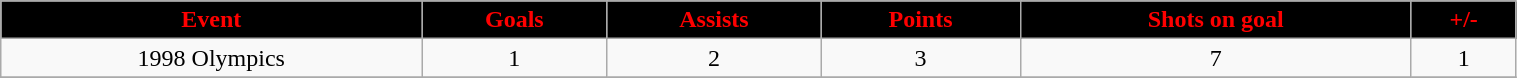<table class="wikitable" width="80%">
<tr align="center"  style=" background:black;color:red">
<td><strong>Event</strong></td>
<td><strong>Goals</strong></td>
<td><strong>Assists</strong></td>
<td><strong>Points</strong></td>
<td><strong>Shots on goal</strong></td>
<td><strong>+/-</strong></td>
</tr>
<tr align="center" bgcolor="">
<td>1998 Olympics</td>
<td>1</td>
<td>2</td>
<td>3</td>
<td>7</td>
<td>1</td>
</tr>
<tr align="center" bgcolor="">
</tr>
</table>
